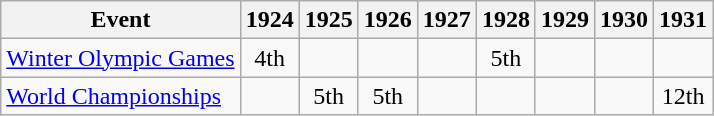<table class="wikitable">
<tr>
<th>Event</th>
<th>1924</th>
<th>1925</th>
<th>1926</th>
<th>1927</th>
<th>1928</th>
<th>1929</th>
<th>1930</th>
<th>1931</th>
</tr>
<tr>
<td><a href='#'>Winter Olympic Games</a></td>
<td align="center">4th</td>
<td></td>
<td></td>
<td></td>
<td align="center">5th</td>
<td></td>
<td></td>
<td></td>
</tr>
<tr>
<td><a href='#'>World Championships</a></td>
<td></td>
<td align="center">5th</td>
<td align="center">5th</td>
<td></td>
<td></td>
<td></td>
<td></td>
<td align="center">12th</td>
</tr>
</table>
